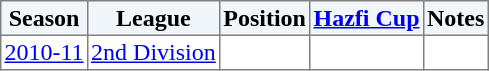<table border="1" cellpadding="2" style="border-collapse:collapse; text-align:center; font-size:normal;">
<tr style="background:#f0f6fa;">
<th>Season</th>
<th>League</th>
<th>Position</th>
<th><a href='#'>Hazfi Cup</a></th>
<th>Notes</th>
</tr>
<tr>
<td><a href='#'>2010-11</a></td>
<td><a href='#'>2nd Division</a></td>
<td></td>
<td></td>
<td></td>
</tr>
</table>
